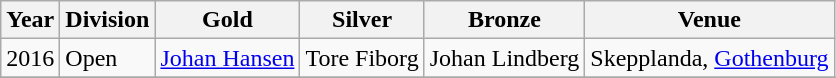<table class="wikitable sortable" style="text-align: left;">
<tr>
<th>Year</th>
<th>Division</th>
<th> Gold</th>
<th> Silver</th>
<th> Bronze</th>
<th>Venue</th>
</tr>
<tr>
<td>2016</td>
<td>Open</td>
<td> <a href='#'>Johan Hansen</a></td>
<td> Tore Fiborg</td>
<td> Johan Lindberg</td>
<td>Skepplanda, <a href='#'>Gothenburg</a></td>
</tr>
<tr>
</tr>
</table>
